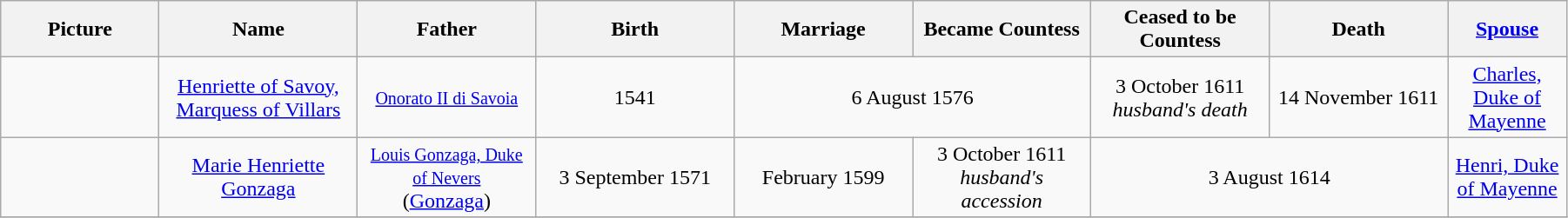<table width=95% class="wikitable">
<tr>
<th width = "8%">Picture</th>
<th width = "10%">Name</th>
<th width = "9%">Father</th>
<th width = "10%">Birth</th>
<th width = "9%">Marriage</th>
<th width = "9%">Became Countess</th>
<th width = "9%">Ceased to be Countess</th>
<th width = "9%">Death</th>
<th width = "6%"><a href='#'>Spouse</a></th>
</tr>
<tr>
<td align="center"></td>
<td align="center"><a href='#'>Henriette of Savoy, Marquess of Villars</a></td>
<td align="center"><small><a href='#'>Onorato II di Savoia</a></small></td>
<td align="center">1541</td>
<td align="center" colspan="2">6 August 1576</td>
<td align="center">3 October 1611<br><em>husband's death</em></td>
<td align="center">14 November 1611</td>
<td align="center"><a href='#'>Charles, Duke of Mayenne</a></td>
</tr>
<tr>
<td align="center"></td>
<td align="center"><a href='#'>Marie Henriette Gonzaga</a></td>
<td align="center"><small><a href='#'>Louis Gonzaga, Duke of Nevers</a></small><br>(<a href='#'>Gonzaga</a>)</td>
<td align="center">3 September 1571</td>
<td align="center">February 1599</td>
<td align="center">3 October 1611<br><em>husband's accession</em></td>
<td align="center" colspan="2">3 August 1614</td>
<td align="center"><a href='#'>Henri, Duke of Mayenne</a></td>
</tr>
<tr>
</tr>
</table>
